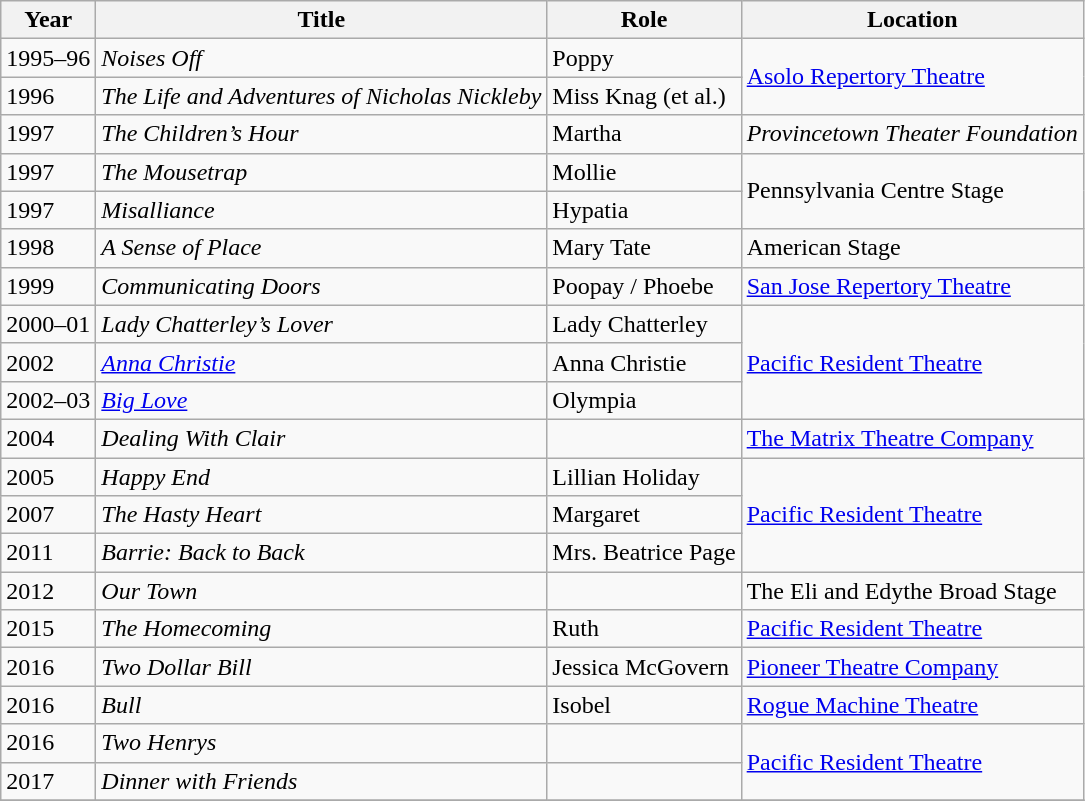<table class="wikitable sortable">
<tr>
<th>Year</th>
<th>Title</th>
<th>Role</th>
<th>Location</th>
</tr>
<tr>
<td>1995–96</td>
<td><em>Noises Off</em></td>
<td>Poppy</td>
<td rowspan="2"><a href='#'>Asolo Repertory Theatre</a></td>
</tr>
<tr>
<td>1996</td>
<td><em>The Life and Adventures of Nicholas Nickleby</em></td>
<td>Miss Knag (et al.)</td>
</tr>
<tr>
<td>1997</td>
<td><em>The Children’s Hour</em></td>
<td>Martha</td>
<td><em>Provincetown Theater Foundation</em></td>
</tr>
<tr>
<td>1997</td>
<td><em>The Mousetrap</em></td>
<td>Mollie</td>
<td rowspan="2">Pennsylvania Centre Stage</td>
</tr>
<tr>
<td>1997</td>
<td><em>Misalliance</em></td>
<td>Hypatia</td>
</tr>
<tr>
<td>1998</td>
<td><em>A Sense of Place</em></td>
<td>Mary Tate</td>
<td>American Stage</td>
</tr>
<tr>
<td>1999</td>
<td><em>Communicating Doors</em></td>
<td>Poopay / Phoebe</td>
<td><a href='#'>San Jose Repertory Theatre</a></td>
</tr>
<tr>
<td>2000–01</td>
<td><em>Lady Chatterley’s Lover</em></td>
<td>Lady Chatterley</td>
<td rowspan="3"><a href='#'>Pacific Resident Theatre</a></td>
</tr>
<tr>
<td>2002</td>
<td><em><a href='#'>Anna Christie</a></em></td>
<td>Anna Christie</td>
</tr>
<tr>
<td>2002–03</td>
<td><em><a href='#'>Big Love</a></em></td>
<td>Olympia</td>
</tr>
<tr>
<td>2004</td>
<td><em>Dealing With Clair</em></td>
<td></td>
<td><a href='#'>The Matrix Theatre Company</a></td>
</tr>
<tr>
<td>2005</td>
<td><em>Happy End</em></td>
<td>Lillian Holiday</td>
<td rowspan="3"><a href='#'>Pacific Resident Theatre</a></td>
</tr>
<tr>
<td>2007</td>
<td><em>The Hasty Heart</em></td>
<td>Margaret</td>
</tr>
<tr>
<td>2011</td>
<td><em>Barrie: Back to Back</em></td>
<td>Mrs. Beatrice Page</td>
</tr>
<tr>
<td>2012</td>
<td><em>Our Town</em></td>
<td></td>
<td>The Eli and Edythe Broad Stage</td>
</tr>
<tr>
<td>2015</td>
<td><em>The Homecoming</em></td>
<td>Ruth</td>
<td><a href='#'>Pacific Resident Theatre</a></td>
</tr>
<tr>
<td>2016</td>
<td><em>Two Dollar Bill</em></td>
<td>Jessica McGovern</td>
<td><a href='#'>Pioneer Theatre Company</a></td>
</tr>
<tr>
<td>2016</td>
<td><em>Bull</em></td>
<td>Isobel</td>
<td><a href='#'>Rogue Machine Theatre</a></td>
</tr>
<tr>
<td>2016</td>
<td><em>Two Henrys</em></td>
<td></td>
<td rowspan="2"><a href='#'>Pacific Resident Theatre</a></td>
</tr>
<tr>
<td>2017</td>
<td><em>Dinner with Friends</em></td>
<td></td>
</tr>
<tr>
</tr>
</table>
